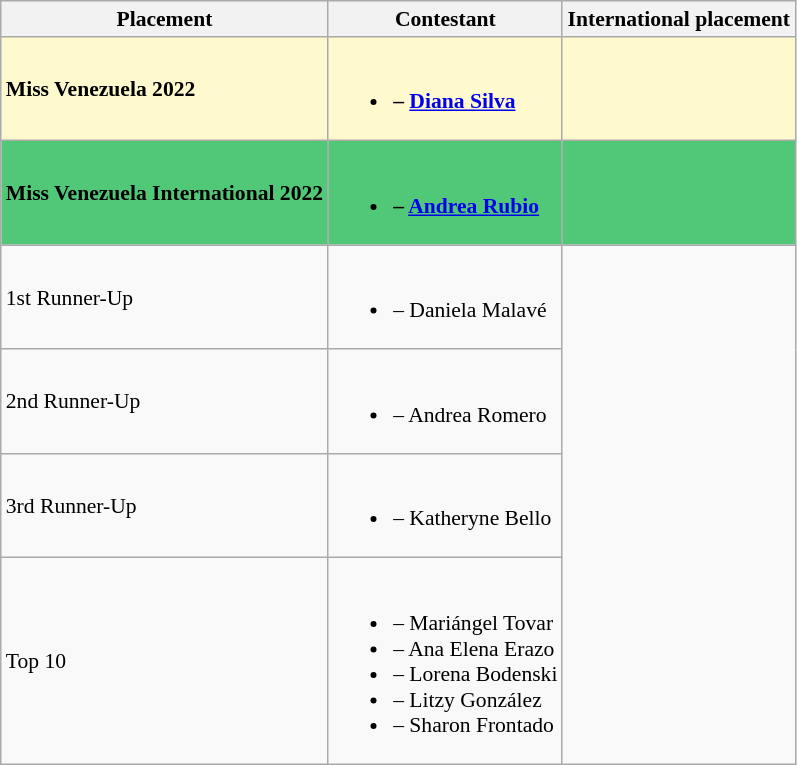<table class="wikitable sortable" style="font-size: 90%;">
<tr>
<th>Placement</th>
<th>Contestant</th>
<th>International placement</th>
</tr>
<tr style="background-color:#FFFACD;">
<td><strong>Miss Venezuela 2022</strong></td>
<td><br><ul><li><strong> – <a href='#'>Diana Silva</a></strong></li></ul></td>
<td></td>
</tr>
<tr style="background-color:#50C878;">
<td><strong>Miss Venezuela International 2022</strong></td>
<td><br><ul><li><strong> – <a href='#'>Andrea Rubio</a></strong></li></ul></td>
<td></td>
</tr>
<tr>
<td>1st Runner-Up</td>
<td><br><ul><li> – Daniela Malavé</li></ul></td>
</tr>
<tr>
<td>2nd Runner-Up</td>
<td><br><ul><li> – Andrea Romero</li></ul></td>
</tr>
<tr>
<td>3rd Runner-Up</td>
<td><br><ul><li> – Katheryne Bello</li></ul></td>
</tr>
<tr>
<td>Top 10</td>
<td><br><ul><li> – Mariángel Tovar</li><li> – Ana Elena Erazo</li><li> – Lorena Bodenski</li><li> – Litzy González</li><li> – Sharon Frontado</li></ul></td>
</tr>
</table>
